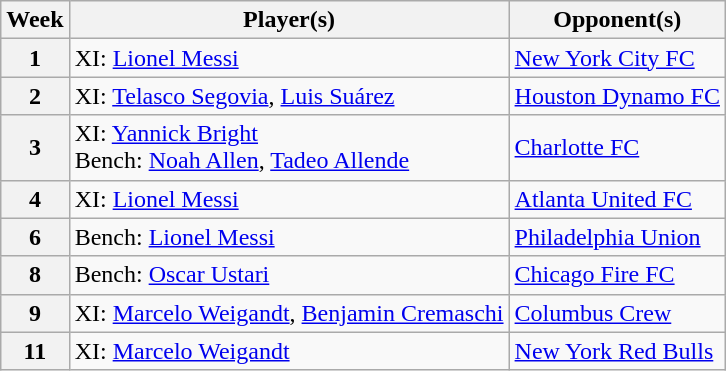<table class="wikitable plainrowheaders">
<tr>
<th scope=col>Week</th>
<th scope=col>Player(s)</th>
<th scope=col>Opponent(s)</th>
</tr>
<tr>
<th align="center">1</th>
<td>XI: <a href='#'>Lionel Messi</a></td>
<td><a href='#'>New York City FC</a></td>
</tr>
<tr>
<th align="center">2</th>
<td>XI: <a href='#'>Telasco Segovia</a>, <a href='#'>Luis Suárez</a></td>
<td><a href='#'>Houston Dynamo FC</a></td>
</tr>
<tr>
<th align="center">3</th>
<td>XI: <a href='#'>Yannick Bright</a><br>Bench: <a href='#'>Noah Allen</a>, <a href='#'>Tadeo Allende</a></td>
<td><a href='#'>Charlotte FC</a></td>
</tr>
<tr>
<th align="center">4</th>
<td>XI: <a href='#'>Lionel Messi</a></td>
<td><a href='#'>Atlanta United FC</a></td>
</tr>
<tr>
<th align="center">6</th>
<td>Bench: <a href='#'>Lionel Messi</a></td>
<td><a href='#'>Philadelphia Union</a></td>
</tr>
<tr>
<th align="center">8</th>
<td>Bench: <a href='#'>Oscar Ustari</a></td>
<td><a href='#'>Chicago Fire FC</a></td>
</tr>
<tr>
<th align="center">9</th>
<td>XI: <a href='#'>Marcelo Weigandt</a>, <a href='#'>Benjamin Cremaschi</a></td>
<td><a href='#'>Columbus Crew</a></td>
</tr>
<tr>
<th align="center">11</th>
<td>XI: <a href='#'>Marcelo Weigandt</a></td>
<td><a href='#'>New York Red Bulls</a></td>
</tr>
</table>
